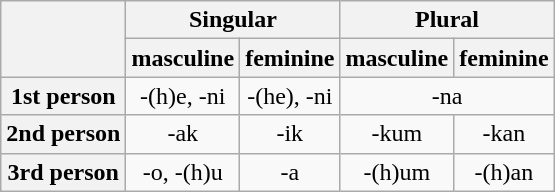<table class="wikitable" style="text-align:center;">
<tr>
<th rowspan=2></th>
<th colspan=2>Singular</th>
<th colspan=2>Plural</th>
</tr>
<tr>
<th>masculine</th>
<th>feminine</th>
<th>masculine</th>
<th>feminine</th>
</tr>
<tr>
<th>1st person</th>
<td>-(h)e, -ni</td>
<td>-(he), -ni</td>
<td colspan=2>-na</td>
</tr>
<tr>
<th>2nd person</th>
<td>-ak</td>
<td>-ik</td>
<td>-kum</td>
<td>-kan</td>
</tr>
<tr>
<th>3rd person</th>
<td>-o, -(h)u</td>
<td>-a</td>
<td>-(h)um</td>
<td>-(h)an</td>
</tr>
</table>
